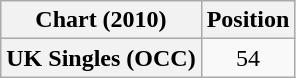<table class="wikitable plainrowheaders">
<tr>
<th scope="col">Chart (2010)</th>
<th scope="col">Position</th>
</tr>
<tr>
<th scope="row">UK Singles (OCC)</th>
<td style="text-align:center;">54</td>
</tr>
</table>
